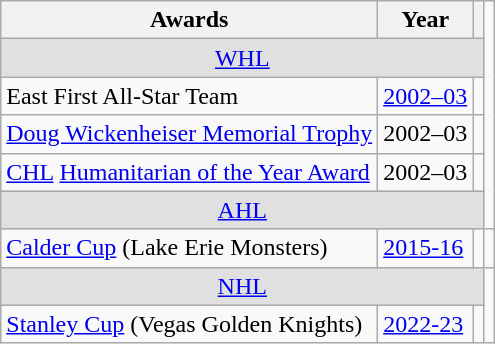<table class="wikitable">
<tr>
<th>Awards</th>
<th>Year</th>
<th></th>
</tr>
<tr ALIGN="center" bgcolor="#e0e0e0">
<td colspan="3"><a href='#'>WHL</a></td>
</tr>
<tr>
<td>East First All-Star Team</td>
<td><a href='#'>2002–03</a></td>
<td></td>
</tr>
<tr>
<td><a href='#'>Doug Wickenheiser Memorial Trophy</a></td>
<td>2002–03</td>
<td></td>
</tr>
<tr>
<td><a href='#'>CHL</a> <a href='#'>Humanitarian of the Year Award</a></td>
<td>2002–03</td>
<td></td>
</tr>
<tr ALIGN="center" bgcolor="#e0e0e0">
<td colspan="3"><a href='#'>AHL</a></td>
</tr>
<tr>
<td><a href='#'>Calder Cup</a> (Lake Erie Monsters)</td>
<td><a href='#'>2015-16</a></td>
<td></td>
<td></td>
</tr>
<tr ALIGN="center" bgcolor="#e0e0e0">
<td colspan="3"><a href='#'>NHL</a></td>
</tr>
<tr>
<td><a href='#'>Stanley Cup</a> (Vegas Golden Knights)</td>
<td><a href='#'>2022-23</a></td>
<td></td>
</tr>
</table>
